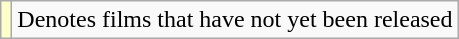<table class="wikitable">
<tr>
<td style="background:#FFFFCC;"></td>
<td>Denotes films that have not yet been released</td>
</tr>
</table>
